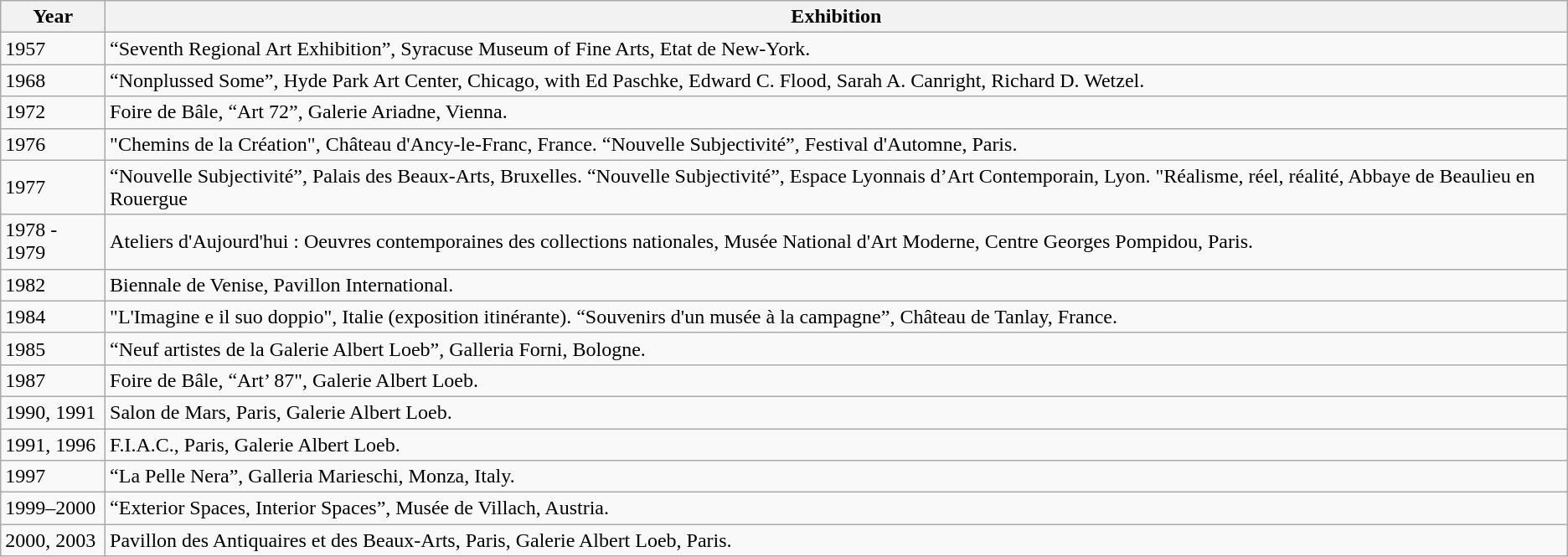<table class="wikitable">
<tr>
<th>Year</th>
<th>Exhibition</th>
</tr>
<tr>
<td>1957</td>
<td>“Seventh Regional Art Exhibition”, Syracuse Museum of Fine Arts, Etat de New-York.</td>
</tr>
<tr>
<td>1968</td>
<td>“Nonplussed Some”, Hyde Park Art Center, Chicago, with Ed Paschke, Edward C. Flood, Sarah A. Canright, Richard D. Wetzel.</td>
</tr>
<tr>
<td>1972</td>
<td>Foire de Bâle, “Art 72”, Galerie Ariadne, Vienna.</td>
</tr>
<tr>
<td>1976</td>
<td>"Chemins de la Création", Château d'Ancy-le-Franc, France. “Nouvelle Subjectivité”, Festival d'Automne, Paris.</td>
</tr>
<tr>
<td>1977</td>
<td>“Nouvelle Subjectivité”, Palais des Beaux-Arts, Bruxelles. “Nouvelle Subjectivité”, Espace Lyonnais d’Art Contemporain, Lyon.  "Réalisme, réel, réalité, Abbaye de Beaulieu en Rouergue</td>
</tr>
<tr>
<td>1978 - 1979</td>
<td>Ateliers d'Aujourd'hui : Oeuvres contemporaines des collections nationales, Musée National d'Art Moderne, Centre Georges Pompidou, Paris.</td>
</tr>
<tr>
<td>1982</td>
<td>Biennale de Venise, Pavillon International.</td>
</tr>
<tr>
<td>1984</td>
<td>"L'Imagine e il suo doppio", Italie (exposition itinérante). “Souvenirs d'un musée à la campagne”, Château de Tanlay, France.</td>
</tr>
<tr>
<td>1985</td>
<td>“Neuf artistes de la Galerie Albert Loeb”, Galleria Forni, Bologne.</td>
</tr>
<tr>
<td>1987</td>
<td>Foire de Bâle, “Art’ 87", Galerie Albert Loeb.</td>
</tr>
<tr>
<td>1990, 1991</td>
<td>Salon de Mars, Paris, Galerie Albert Loeb.</td>
</tr>
<tr>
<td>1991, 1996</td>
<td>F.I.A.C., Paris, Galerie Albert Loeb.</td>
</tr>
<tr>
<td>1997</td>
<td>“La Pelle Nera”, Galleria Marieschi, Monza, Italy.</td>
</tr>
<tr>
<td>1999–2000</td>
<td>“Exterior Spaces, Interior Spaces”, Musée de Villach, Austria.</td>
</tr>
<tr>
<td>2000, 2003</td>
<td>Pavillon des Antiquaires et des Beaux-Arts, Paris, Galerie Albert Loeb, Paris.</td>
</tr>
</table>
